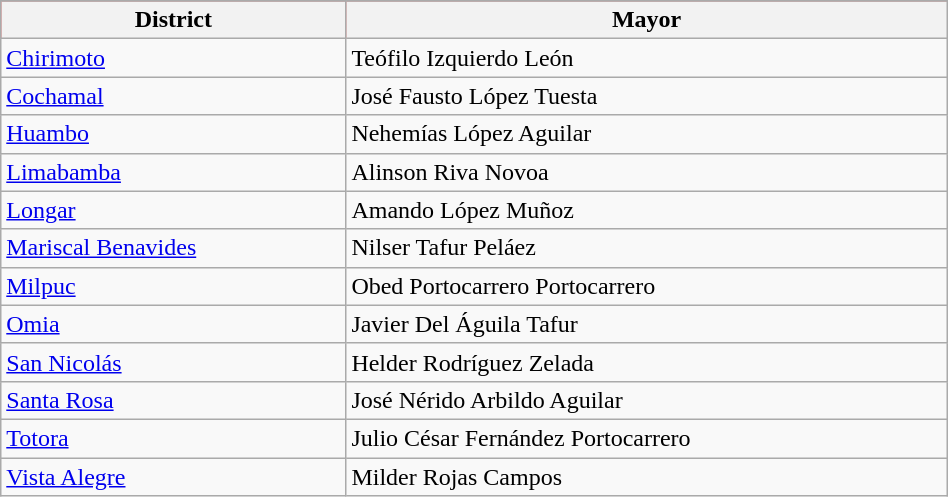<table class="wikitable"; style="width:50%; height:200px" border="1">
<tr>
</tr>
<tr style="background:Red; color:black">
<th><strong>District</strong></th>
<th><strong>Mayor</strong></th>
</tr>
<tr>
<td><a href='#'>Chirimoto</a></td>
<td>Teófilo Izquierdo León</td>
</tr>
<tr>
<td><a href='#'>Cochamal</a></td>
<td>José Fausto López Tuesta</td>
</tr>
<tr>
<td><a href='#'>Huambo</a></td>
<td>Nehemías López Aguilar</td>
</tr>
<tr>
<td><a href='#'>Limabamba</a></td>
<td>Alinson Riva Novoa</td>
</tr>
<tr>
<td><a href='#'>Longar</a></td>
<td>Amando López Muñoz</td>
</tr>
<tr>
<td><a href='#'>Mariscal Benavides</a></td>
<td>Nilser Tafur Peláez</td>
</tr>
<tr>
<td><a href='#'>Milpuc</a></td>
<td>Obed Portocarrero Portocarrero</td>
</tr>
<tr>
<td><a href='#'>Omia</a></td>
<td>Javier Del Águila Tafur</td>
</tr>
<tr>
<td><a href='#'>San Nicolás</a></td>
<td>Helder Rodríguez Zelada</td>
</tr>
<tr>
<td><a href='#'>Santa Rosa</a></td>
<td>José Nérido Arbildo Aguilar</td>
</tr>
<tr>
<td><a href='#'>Totora</a></td>
<td>Julio César Fernández Portocarrero</td>
</tr>
<tr>
<td><a href='#'>Vista Alegre</a></td>
<td>Milder Rojas Campos</td>
</tr>
</table>
